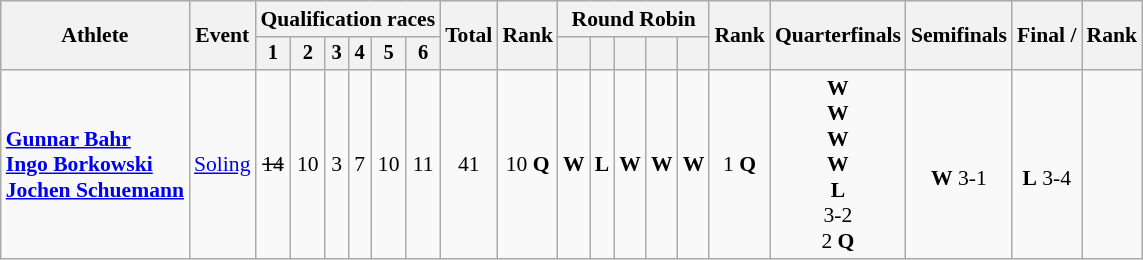<table class="wikitable" style="font-size:90%">
<tr>
<th rowspan="2">Athlete</th>
<th rowspan="2">Event</th>
<th colspan="6">Qualification races</th>
<th rowspan="2">Total</th>
<th rowspan="2">Rank</th>
<th colspan="5">Round Robin</th>
<th rowspan="2">Rank</th>
<th rowspan="2">Quarterfinals</th>
<th rowspan="2">Semifinals</th>
<th rowspan="2">Final / </th>
<th rowspan="2">Rank</th>
</tr>
<tr style="vertical-align:bottom; font-size:95%">
<th>1</th>
<th>2</th>
<th>3</th>
<th>4</th>
<th>5</th>
<th>6</th>
<th></th>
<th></th>
<th></th>
<th></th>
<th></th>
</tr>
<tr align=center>
<td align=left><strong><a href='#'>Gunnar Bahr</a></strong><br><strong><a href='#'>Ingo Borkowski</a></strong><br><strong><a href='#'>Jochen Schuemann</a></strong></td>
<td align=left><a href='#'>Soling</a></td>
<td><s>14</s></td>
<td>10</td>
<td>3</td>
<td>7</td>
<td>10</td>
<td>11</td>
<td>41</td>
<td>10 <strong>Q</strong></td>
<td><strong>W</strong></td>
<td><strong>L</strong></td>
<td><strong>W</strong></td>
<td><strong>W</strong></td>
<td><strong>W</strong></td>
<td>1 <strong>Q</strong></td>
<td> <strong>W</strong><br>  <strong>W</strong><br>  <strong>W</strong><br>  <strong>W</strong><br>  <strong>L</strong><br> 3-2<br> 2 <strong>Q</strong></td>
<td><br> <strong>W</strong> 3-1</td>
<td><br> <strong>L</strong> 3-4</td>
<td></td>
</tr>
</table>
